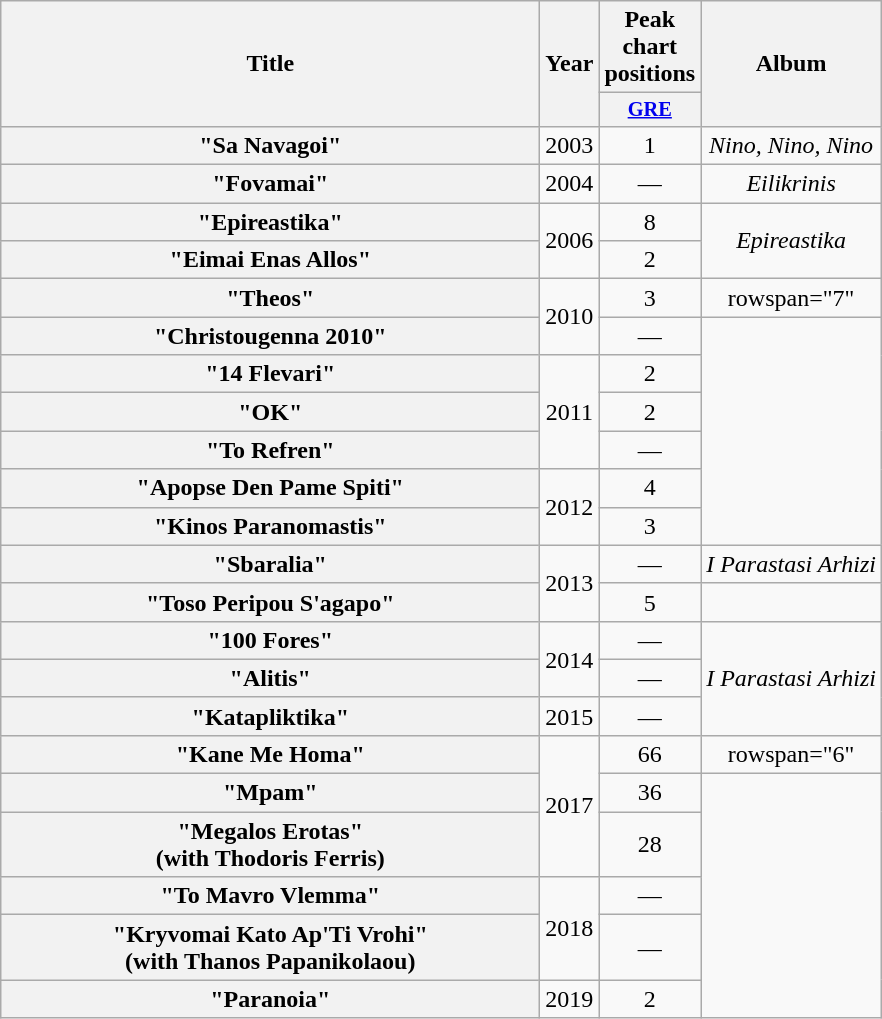<table class="wikitable plainrowheaders" style="text-align:center">
<tr>
<th scope="col" rowspan="2" scope="col" style="width:22em;">Title</th>
<th scope="col" rowspan="2" style="width:1em;">Year</th>
<th scope="col" colspan="1">Peak chart positions</th>
<th scope="col" rowspan="2">Album</th>
</tr>
<tr>
<th scope="col" style="width:3em;font-size:85%;"><a href='#'>GRE</a><br><span></span></th>
</tr>
<tr>
<th scope="row">"Sa Navagoi"</th>
<td>2003</td>
<td>1</td>
<td><em>Nino, Nino, Nino</em></td>
</tr>
<tr>
<th scope="row">"Fovamai"</th>
<td>2004</td>
<td>—</td>
<td><em>Eilikrinis</em></td>
</tr>
<tr>
<th scope="row">"Epireastika"</th>
<td rowspan="2">2006</td>
<td>8</td>
<td rowspan="2"><em>Epireastika</em></td>
</tr>
<tr>
<th scope="row">"Eimai Enas Allos"</th>
<td>2</td>
</tr>
<tr>
<th scope="row">"Theos"</th>
<td rowspan="2">2010</td>
<td>3</td>
<td>rowspan="7" </td>
</tr>
<tr>
<th scope="row">"Christougenna 2010"</th>
<td>—</td>
</tr>
<tr>
<th scope="row">"14 Flevari"</th>
<td rowspan="3">2011</td>
<td>2</td>
</tr>
<tr>
<th scope="row">"OK"</th>
<td>2</td>
</tr>
<tr>
<th scope="row">"To Refren"</th>
<td>—</td>
</tr>
<tr>
<th scope="row">"Apopse Den Pame Spiti"</th>
<td rowspan="2">2012</td>
<td>4</td>
</tr>
<tr>
<th scope="row">"Kinos Paranomastis"</th>
<td>3</td>
</tr>
<tr>
<th scope="row">"Sbaralia"</th>
<td rowspan="2">2013</td>
<td>—</td>
<td><em>I Parastasi Arhizi</em></td>
</tr>
<tr>
<th scope="row">"Toso Peripou S'agapo"</th>
<td>5</td>
<td></td>
</tr>
<tr>
<th scope="row">"100 Fores"</th>
<td rowspan="2">2014</td>
<td>—</td>
<td rowspan="3"><em>I Parastasi Arhizi</em></td>
</tr>
<tr>
<th scope="row">"Alitis"</th>
<td>—</td>
</tr>
<tr>
<th scope="row">"Katapliktika"</th>
<td>2015</td>
<td>—</td>
</tr>
<tr>
<th scope="row">"Kane Me Homa"</th>
<td rowspan="3">2017</td>
<td>66</td>
<td>rowspan="6" </td>
</tr>
<tr>
<th scope="row">"Mpam"</th>
<td>36</td>
</tr>
<tr>
<th scope="row">"Megalos Erotas"<br><span>(with Thodoris Ferris)</span></th>
<td>28</td>
</tr>
<tr>
<th scope="row">"To Mavro Vlemma"</th>
<td rowspan="2">2018</td>
<td>—</td>
</tr>
<tr>
<th scope="row">"Kryvomai Kato Ap'Ti Vrohi"<br><span>(with Thanos Papanikolaou)</span></th>
<td>—</td>
</tr>
<tr>
<th scope="row">"Paranoia"</th>
<td>2019</td>
<td>2</td>
</tr>
</table>
